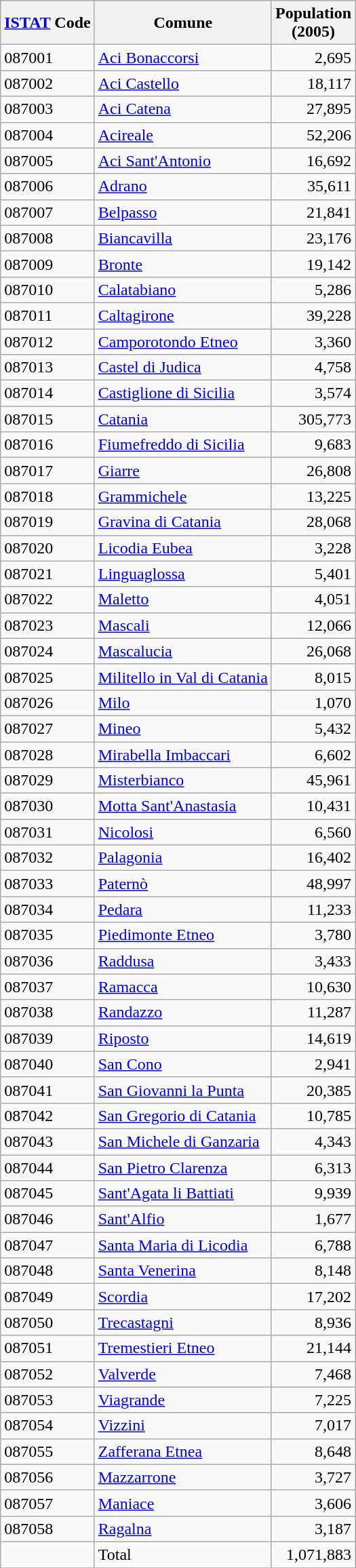<table class="wikitable sortable">
<tr>
<th><a href='#'>ISTAT</a> Code</th>
<th>Comune</th>
<th>Population <br>(2005)</th>
</tr>
<tr>
<td>087001</td>
<td><a href='#'>Aci Bonaccorsi</a></td>
<td align="right">2,695</td>
</tr>
<tr>
<td>087002</td>
<td><a href='#'>Aci Castello</a></td>
<td align="right">18,117</td>
</tr>
<tr>
<td>087003</td>
<td><a href='#'>Aci Catena</a></td>
<td align="right">27,895</td>
</tr>
<tr>
<td>087004</td>
<td><a href='#'>Acireale</a></td>
<td align="right">52,206</td>
</tr>
<tr>
<td>087005</td>
<td><a href='#'>Aci Sant'Antonio</a></td>
<td align="right">16,692</td>
</tr>
<tr>
<td>087006</td>
<td><a href='#'>Adrano</a></td>
<td align="right">35,611</td>
</tr>
<tr>
<td>087007</td>
<td><a href='#'>Belpasso</a></td>
<td align="right">21,841</td>
</tr>
<tr>
<td>087008</td>
<td><a href='#'>Biancavilla</a></td>
<td align="right">23,176</td>
</tr>
<tr>
<td>087009</td>
<td><a href='#'>Bronte</a></td>
<td align="right">19,142</td>
</tr>
<tr>
<td>087010</td>
<td><a href='#'>Calatabiano</a></td>
<td align="right">5,286</td>
</tr>
<tr>
<td>087011</td>
<td><a href='#'>Caltagirone</a></td>
<td align="right">39,228</td>
</tr>
<tr>
<td>087012</td>
<td><a href='#'>Camporotondo Etneo</a></td>
<td align="right">3,360</td>
</tr>
<tr>
<td>087013</td>
<td><a href='#'>Castel di Judica</a></td>
<td align="right">4,758</td>
</tr>
<tr>
<td>087014</td>
<td><a href='#'>Castiglione di Sicilia</a></td>
<td align="right">3,574</td>
</tr>
<tr>
<td>087015</td>
<td><a href='#'>Catania</a></td>
<td align="right">305,773</td>
</tr>
<tr>
<td>087016</td>
<td><a href='#'>Fiumefreddo di Sicilia</a></td>
<td align="right">9,683</td>
</tr>
<tr>
<td>087017</td>
<td><a href='#'>Giarre</a></td>
<td align="right">26,808</td>
</tr>
<tr>
<td>087018</td>
<td><a href='#'>Grammichele</a></td>
<td align="right">13,225</td>
</tr>
<tr>
<td>087019</td>
<td><a href='#'>Gravina di Catania</a></td>
<td align="right">28,068</td>
</tr>
<tr>
<td>087020</td>
<td><a href='#'>Licodia Eubea</a></td>
<td align="right">3,228</td>
</tr>
<tr>
<td>087021</td>
<td><a href='#'>Linguaglossa</a></td>
<td align="right">5,401</td>
</tr>
<tr>
<td>087022</td>
<td><a href='#'>Maletto</a></td>
<td align="right">4,051</td>
</tr>
<tr>
<td>087023</td>
<td><a href='#'>Mascali</a></td>
<td align="right">12,066</td>
</tr>
<tr>
<td>087024</td>
<td><a href='#'>Mascalucia</a></td>
<td align="right">26,068</td>
</tr>
<tr>
<td>087025</td>
<td><a href='#'>Militello in Val di Catania</a></td>
<td align="right">8,015</td>
</tr>
<tr>
<td>087026</td>
<td><a href='#'>Milo</a></td>
<td align="right">1,070</td>
</tr>
<tr>
<td>087027</td>
<td><a href='#'>Mineo</a></td>
<td align="right">5,432</td>
</tr>
<tr>
<td>087028</td>
<td><a href='#'>Mirabella Imbaccari</a></td>
<td align="right">6,602</td>
</tr>
<tr>
<td>087029</td>
<td><a href='#'>Misterbianco</a></td>
<td align="right">45,961</td>
</tr>
<tr>
<td>087030</td>
<td><a href='#'>Motta Sant'Anastasia</a></td>
<td align="right">10,431</td>
</tr>
<tr>
<td>087031</td>
<td><a href='#'>Nicolosi</a></td>
<td align="right">6,560</td>
</tr>
<tr>
<td>087032</td>
<td><a href='#'>Palagonia</a></td>
<td align="right">16,402</td>
</tr>
<tr>
<td>087033</td>
<td><a href='#'>Paternò</a></td>
<td align="right">48,997</td>
</tr>
<tr>
<td>087034</td>
<td><a href='#'>Pedara</a></td>
<td align="right">11,233</td>
</tr>
<tr>
<td>087035</td>
<td><a href='#'>Piedimonte Etneo</a></td>
<td align="right">3,780</td>
</tr>
<tr>
<td>087036</td>
<td><a href='#'>Raddusa</a></td>
<td align="right">3,433</td>
</tr>
<tr>
<td>087037</td>
<td><a href='#'>Ramacca</a></td>
<td align="right">10,630</td>
</tr>
<tr>
<td>087038</td>
<td><a href='#'>Randazzo</a></td>
<td align="right">11,287</td>
</tr>
<tr>
<td>087039</td>
<td><a href='#'>Riposto</a></td>
<td align="right">14,619</td>
</tr>
<tr>
<td>087040</td>
<td><a href='#'>San Cono</a></td>
<td align="right">2,941</td>
</tr>
<tr>
<td>087041</td>
<td><a href='#'>San Giovanni la Punta</a></td>
<td align="right">20,385</td>
</tr>
<tr>
<td>087042</td>
<td><a href='#'>San Gregorio di Catania</a></td>
<td align="right">10,785</td>
</tr>
<tr>
<td>087043</td>
<td><a href='#'>San Michele di Ganzaria</a></td>
<td align="right">4,343</td>
</tr>
<tr>
<td>087044</td>
<td><a href='#'>San Pietro Clarenza</a></td>
<td align="right">6,313</td>
</tr>
<tr>
<td>087045</td>
<td><a href='#'>Sant'Agata li Battiati</a></td>
<td align="right">9,939</td>
</tr>
<tr>
<td>087046</td>
<td><a href='#'>Sant'Alfio</a></td>
<td align="right">1,677</td>
</tr>
<tr>
<td>087047</td>
<td><a href='#'>Santa Maria di Licodia</a></td>
<td align="right">6,788</td>
</tr>
<tr>
<td>087048</td>
<td><a href='#'>Santa Venerina</a></td>
<td align="right">8,148</td>
</tr>
<tr>
<td>087049</td>
<td><a href='#'>Scordia</a></td>
<td align="right">17,202</td>
</tr>
<tr>
<td>087050</td>
<td><a href='#'>Trecastagni</a></td>
<td align="right">8,936</td>
</tr>
<tr>
<td>087051</td>
<td><a href='#'>Tremestieri Etneo</a></td>
<td align="right">21,144</td>
</tr>
<tr>
<td>087052</td>
<td><a href='#'>Valverde</a></td>
<td align="right">7,468</td>
</tr>
<tr>
<td>087053</td>
<td><a href='#'>Viagrande</a></td>
<td align="right">7,225</td>
</tr>
<tr>
<td>087054</td>
<td><a href='#'>Vizzini</a></td>
<td align="right">7,017</td>
</tr>
<tr>
<td>087055</td>
<td><a href='#'>Zafferana Etnea</a></td>
<td align="right">8,648</td>
</tr>
<tr>
<td>087056</td>
<td><a href='#'>Mazzarrone</a></td>
<td align="right">3,727</td>
</tr>
<tr>
<td>087057</td>
<td><a href='#'>Maniace</a></td>
<td align="right">3,606</td>
</tr>
<tr>
<td>087058</td>
<td><a href='#'>Ragalna</a></td>
<td align="right">3,187</td>
</tr>
<tr>
<td></td>
<td>Total</td>
<td align="right">1,071,883</td>
</tr>
<tr>
</tr>
</table>
